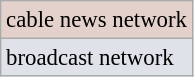<table class="wikitable" style="font-size:95%;">
<tr style="background:#e5d1cb;">
<td>cable news network</td>
</tr>
<tr style="background:#dfe2e9;">
<td>broadcast network<br></td>
</tr>
</table>
